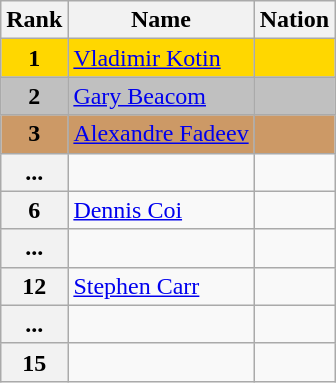<table class="wikitable">
<tr>
<th>Rank</th>
<th>Name</th>
<th>Nation</th>
</tr>
<tr bgcolor="gold">
<td align="center"><strong>1</strong></td>
<td><a href='#'>Vladimir Kotin</a></td>
<td></td>
</tr>
<tr bgcolor="silver">
<td align="center"><strong>2</strong></td>
<td><a href='#'>Gary Beacom</a></td>
<td></td>
</tr>
<tr bgcolor="cc9966">
<td align="center"><strong>3</strong></td>
<td><a href='#'>Alexandre Fadeev</a></td>
<td></td>
</tr>
<tr>
<th>...</th>
<td></td>
<td></td>
</tr>
<tr>
<th>6</th>
<td><a href='#'>Dennis Coi</a></td>
<td></td>
</tr>
<tr>
<th>...</th>
<td></td>
<td></td>
</tr>
<tr>
<th>12</th>
<td><a href='#'>Stephen Carr</a></td>
<td></td>
</tr>
<tr>
<th>...</th>
<td></td>
<td></td>
</tr>
<tr>
<th>15</th>
<td></td>
<td></td>
</tr>
</table>
